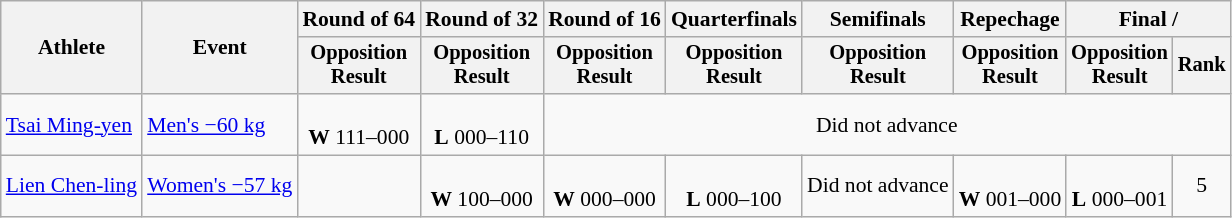<table class="wikitable" style="font-size:90%">
<tr>
<th rowspan="2">Athlete</th>
<th rowspan="2">Event</th>
<th>Round of 64</th>
<th>Round of 32</th>
<th>Round of 16</th>
<th>Quarterfinals</th>
<th>Semifinals</th>
<th>Repechage</th>
<th colspan=2>Final / </th>
</tr>
<tr style="font-size:95%">
<th>Opposition<br>Result</th>
<th>Opposition<br>Result</th>
<th>Opposition<br>Result</th>
<th>Opposition<br>Result</th>
<th>Opposition<br>Result</th>
<th>Opposition<br>Result</th>
<th>Opposition<br>Result</th>
<th>Rank</th>
</tr>
<tr align=center>
<td align=left><a href='#'>Tsai Ming-yen</a></td>
<td align=left><a href='#'>Men's −60 kg</a></td>
<td><br><strong>W</strong> 111–000</td>
<td><br><strong>L</strong> 000–110</td>
<td colspan=6>Did not advance</td>
</tr>
<tr align=center>
<td align=left><a href='#'>Lien Chen-ling</a></td>
<td align=left><a href='#'>Women's −57 kg</a></td>
<td></td>
<td><br><strong>W</strong> 100–000</td>
<td><br><strong>W</strong> 000–000 </td>
<td><br><strong>L</strong> 000–100</td>
<td>Did not advance</td>
<td><br><strong>W</strong> 001–000</td>
<td><br><strong>L</strong> 000–001</td>
<td>5</td>
</tr>
</table>
